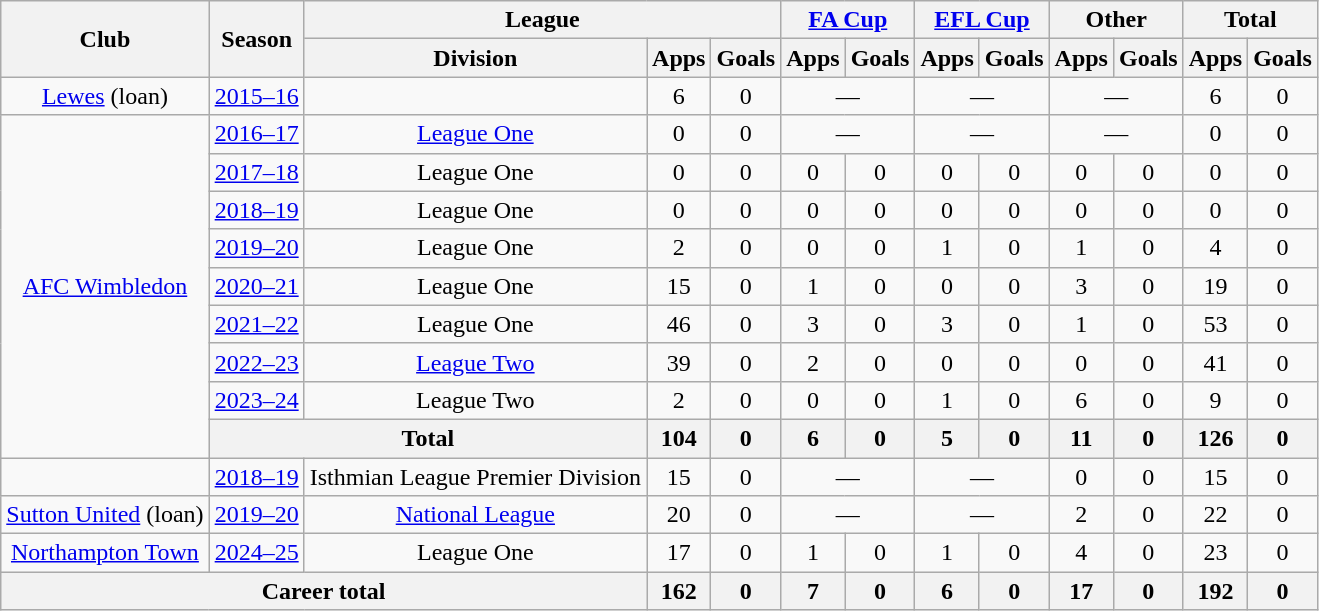<table class="wikitable" style="text-align: center;">
<tr>
<th rowspan="2">Club</th>
<th rowspan="2">Season</th>
<th colspan="3">League</th>
<th colspan="2"><a href='#'>FA Cup</a></th>
<th colspan="2"><a href='#'>EFL Cup</a></th>
<th colspan="2">Other</th>
<th colspan="2">Total</th>
</tr>
<tr>
<th>Division</th>
<th>Apps</th>
<th>Goals</th>
<th>Apps</th>
<th>Goals</th>
<th>Apps</th>
<th>Goals</th>
<th>Apps</th>
<th>Goals</th>
<th>Apps</th>
<th>Goals</th>
</tr>
<tr>
<td><a href='#'>Lewes</a> (loan)</td>
<td><a href='#'>2015–16</a></td>
<td></td>
<td>6</td>
<td>0</td>
<td colspan="2">―</td>
<td colspan="2">―</td>
<td colspan="2">―</td>
<td>6</td>
<td>0</td>
</tr>
<tr>
<td rowspan="9"><a href='#'>AFC Wimbledon</a></td>
<td><a href='#'>2016–17</a></td>
<td><a href='#'>League One</a></td>
<td>0</td>
<td>0</td>
<td colspan="2">―</td>
<td colspan="2">―</td>
<td colspan="2">―</td>
<td>0</td>
<td>0</td>
</tr>
<tr>
<td><a href='#'>2017–18</a></td>
<td>League One</td>
<td>0</td>
<td>0</td>
<td>0</td>
<td>0</td>
<td>0</td>
<td>0</td>
<td>0</td>
<td>0</td>
<td>0</td>
<td>0</td>
</tr>
<tr>
<td><a href='#'>2018–19</a></td>
<td>League One</td>
<td>0</td>
<td>0</td>
<td>0</td>
<td>0</td>
<td>0</td>
<td>0</td>
<td>0</td>
<td>0</td>
<td>0</td>
<td>0</td>
</tr>
<tr>
<td><a href='#'>2019–20</a></td>
<td>League One</td>
<td>2</td>
<td>0</td>
<td>0</td>
<td>0</td>
<td>1</td>
<td>0</td>
<td>1</td>
<td>0</td>
<td>4</td>
<td>0</td>
</tr>
<tr>
<td><a href='#'>2020–21</a></td>
<td>League One</td>
<td>15</td>
<td>0</td>
<td>1</td>
<td>0</td>
<td>0</td>
<td>0</td>
<td>3</td>
<td>0</td>
<td>19</td>
<td>0</td>
</tr>
<tr>
<td><a href='#'>2021–22</a></td>
<td>League One</td>
<td>46</td>
<td>0</td>
<td>3</td>
<td>0</td>
<td>3</td>
<td>0</td>
<td>1</td>
<td>0</td>
<td>53</td>
<td>0</td>
</tr>
<tr>
<td><a href='#'>2022–23</a></td>
<td><a href='#'>League Two</a></td>
<td>39</td>
<td>0</td>
<td>2</td>
<td>0</td>
<td>0</td>
<td>0</td>
<td>0</td>
<td>0</td>
<td>41</td>
<td>0</td>
</tr>
<tr>
<td><a href='#'>2023–24</a></td>
<td>League Two</td>
<td>2</td>
<td>0</td>
<td>0</td>
<td>0</td>
<td>1</td>
<td>0</td>
<td>6</td>
<td>0</td>
<td>9</td>
<td>0</td>
</tr>
<tr>
<th colspan="2">Total</th>
<th>104</th>
<th>0</th>
<th>6</th>
<th>0</th>
<th>5</th>
<th>0</th>
<th>11</th>
<th>0</th>
<th>126</th>
<th>0</th>
</tr>
<tr>
<td></td>
<td><a href='#'>2018–19</a></td>
<td>Isthmian League Premier Division</td>
<td>15</td>
<td>0</td>
<td colspan="2">―</td>
<td colspan="2">―</td>
<td>0</td>
<td>0</td>
<td>15</td>
<td>0</td>
</tr>
<tr>
<td><a href='#'>Sutton United</a> (loan)</td>
<td><a href='#'>2019–20</a></td>
<td><a href='#'>National League</a></td>
<td>20</td>
<td>0</td>
<td colspan="2">―</td>
<td colspan="2">―</td>
<td>2</td>
<td>0</td>
<td>22</td>
<td>0</td>
</tr>
<tr>
<td><a href='#'>Northampton Town</a></td>
<td><a href='#'>2024–25</a></td>
<td>League One</td>
<td>17</td>
<td>0</td>
<td>1</td>
<td>0</td>
<td>1</td>
<td>0</td>
<td>4</td>
<td>0</td>
<td>23</td>
<td>0</td>
</tr>
<tr>
<th colspan="3">Career total</th>
<th>162</th>
<th>0</th>
<th>7</th>
<th>0</th>
<th>6</th>
<th>0</th>
<th>17</th>
<th>0</th>
<th>192</th>
<th>0</th>
</tr>
</table>
